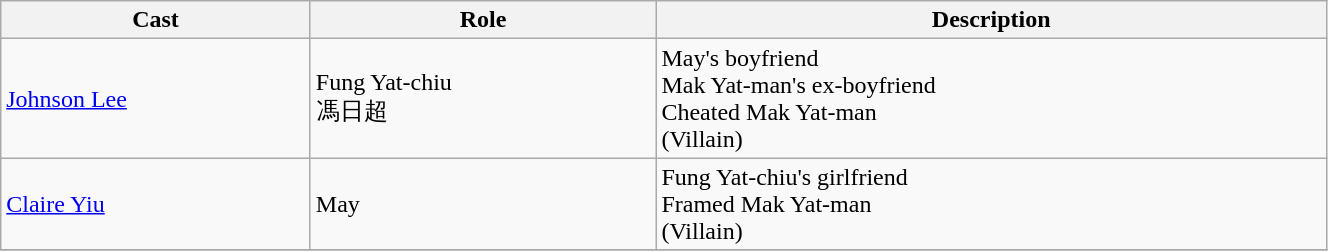<table class="wikitable" width="70%">
<tr>
<th>Cast</th>
<th>Role</th>
<th>Description</th>
</tr>
<tr>
<td><a href='#'>Johnson Lee</a></td>
<td>Fung Yat-chiu<br>馮日超</td>
<td>May's boyfriend<br>Mak Yat-man's ex-boyfriend<br>Cheated Mak Yat-man<br>(Villain)</td>
</tr>
<tr>
<td><a href='#'>Claire Yiu</a></td>
<td>May</td>
<td>Fung Yat-chiu's girlfriend<br>Framed Mak Yat-man<br>(Villain)</td>
</tr>
<tr>
</tr>
</table>
